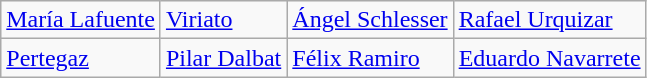<table class="wikitable">
<tr>
<td><a href='#'>María Lafuente</a></td>
<td><a href='#'>Viriato</a></td>
<td><a href='#'>Ángel Schlesser</a></td>
<td><a href='#'>Rafael Urquizar</a></td>
</tr>
<tr>
<td><a href='#'>Pertegaz</a></td>
<td><a href='#'>Pilar Dalbat</a></td>
<td><a href='#'>Félix Ramiro</a></td>
<td><a href='#'>Eduardo Navarrete</a></td>
</tr>
</table>
